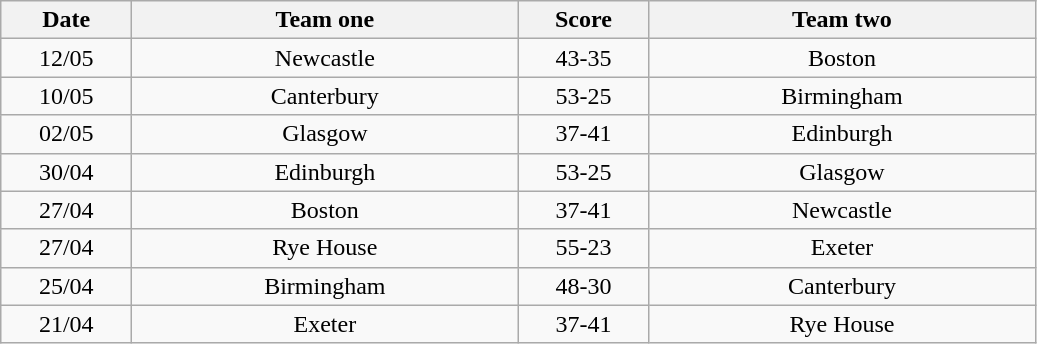<table class="wikitable" style="text-align: center">
<tr>
<th width=80>Date</th>
<th width=250>Team one</th>
<th width=80>Score</th>
<th width=250>Team two</th>
</tr>
<tr>
<td>12/05</td>
<td>Newcastle</td>
<td>43-35</td>
<td>Boston</td>
</tr>
<tr>
<td>10/05</td>
<td>Canterbury</td>
<td>53-25</td>
<td>Birmingham</td>
</tr>
<tr>
<td>02/05</td>
<td>Glasgow</td>
<td>37-41</td>
<td>Edinburgh</td>
</tr>
<tr>
<td>30/04</td>
<td>Edinburgh</td>
<td>53-25</td>
<td>Glasgow</td>
</tr>
<tr>
<td>27/04</td>
<td>Boston</td>
<td>37-41</td>
<td>Newcastle</td>
</tr>
<tr>
<td>27/04</td>
<td>Rye House</td>
<td>55-23</td>
<td>Exeter</td>
</tr>
<tr>
<td>25/04</td>
<td>Birmingham</td>
<td>48-30</td>
<td>Canterbury</td>
</tr>
<tr>
<td>21/04</td>
<td>Exeter</td>
<td>37-41</td>
<td>Rye House</td>
</tr>
</table>
